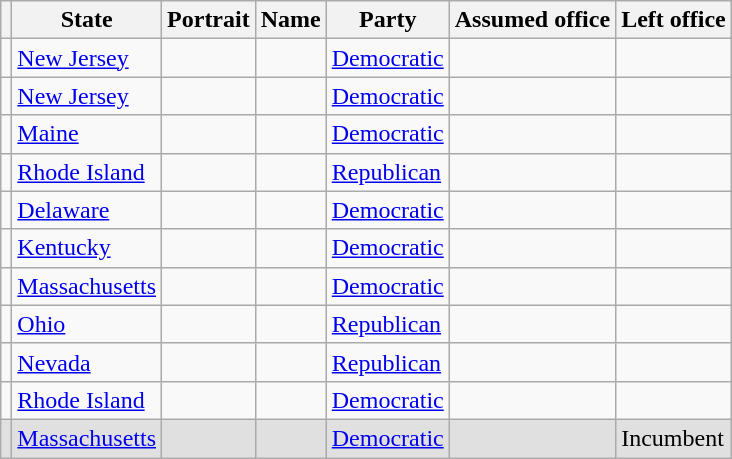<table class="sortable wikitable">
<tr>
<th></th>
<th>State</th>
<th>Portrait</th>
<th>Name</th>
<th>Party</th>
<th>Assumed office</th>
<th>Left office</th>
</tr>
<tr>
<td></td>
<td><a href='#'>New Jersey</a></td>
<td></td>
<td></td>
<td><a href='#'>Democratic</a></td>
<td></td>
<td></td>
</tr>
<tr>
<td></td>
<td><a href='#'>New Jersey</a></td>
<td></td>
<td><br></td>
<td><a href='#'>Democratic</a></td>
<td></td>
<td></td>
</tr>
<tr>
<td></td>
<td><a href='#'>Maine</a></td>
<td></td>
<td></td>
<td><a href='#'>Democratic</a></td>
<td></td>
<td></td>
</tr>
<tr>
<td></td>
<td><a href='#'>Rhode Island</a></td>
<td></td>
<td></td>
<td><a href='#'>Republican</a></td>
<td></td>
<td></td>
</tr>
<tr>
<td></td>
<td><a href='#'>Delaware</a></td>
<td></td>
<td></td>
<td><a href='#'>Democratic</a></td>
<td></td>
<td></td>
</tr>
<tr>
<td></td>
<td><a href='#'>Kentucky</a></td>
<td></td>
<td></td>
<td><a href='#'>Democratic</a></td>
<td></td>
<td></td>
</tr>
<tr>
<td></td>
<td><a href='#'>Massachusetts</a></td>
<td></td>
<td></td>
<td><a href='#'>Democratic</a></td>
<td></td>
<td></td>
</tr>
<tr>
<td></td>
<td><a href='#'>Ohio</a></td>
<td></td>
<td></td>
<td><a href='#'>Republican</a></td>
<td></td>
<td></td>
</tr>
<tr>
<td></td>
<td><a href='#'>Nevada</a></td>
<td></td>
<td></td>
<td><a href='#'>Republican</a></td>
<td></td>
<td></td>
</tr>
<tr>
<td></td>
<td><a href='#'>Rhode Island</a></td>
<td></td>
<td></td>
<td><a href='#'>Democratic</a></td>
<td></td>
<td></td>
</tr>
<tr style="background:#e0e0e0">
<td></td>
<td><a href='#'>Massachusetts</a></td>
<td></td>
<td></td>
<td><a href='#'>Democratic</a></td>
<td></td>
<td>Incumbent</td>
</tr>
</table>
